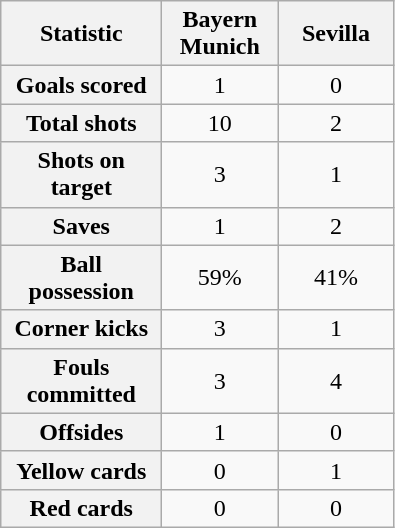<table class="wikitable plainrowheaders" style="text-align:center">
<tr>
<th scope="col" style="width:100px">Statistic</th>
<th scope="col" style="width:70px">Bayern Munich</th>
<th scope="col" style="width:70px">Sevilla</th>
</tr>
<tr>
<th scope=row>Goals scored</th>
<td>1</td>
<td>0</td>
</tr>
<tr>
<th scope=row>Total shots</th>
<td>10</td>
<td>2</td>
</tr>
<tr>
<th scope=row>Shots on target</th>
<td>3</td>
<td>1</td>
</tr>
<tr>
<th scope=row>Saves</th>
<td>1</td>
<td>2</td>
</tr>
<tr>
<th scope=row>Ball possession</th>
<td>59%</td>
<td>41%</td>
</tr>
<tr>
<th scope=row>Corner kicks</th>
<td>3</td>
<td>1</td>
</tr>
<tr>
<th scope=row>Fouls committed</th>
<td>3</td>
<td>4</td>
</tr>
<tr>
<th scope=row>Offsides</th>
<td>1</td>
<td>0</td>
</tr>
<tr>
<th scope=row>Yellow cards</th>
<td>0</td>
<td>1</td>
</tr>
<tr>
<th scope=row>Red cards</th>
<td>0</td>
<td>0</td>
</tr>
</table>
